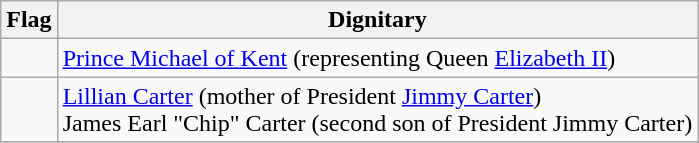<table class="wikitable sortable">
<tr>
<th>Flag</th>
<th>Dignitary</th>
</tr>
<tr>
<td></td>
<td><a href='#'>Prince Michael of Kent</a> (representing Queen <a href='#'>Elizabeth II</a>)</td>
</tr>
<tr>
<td></td>
<td><a href='#'>Lillian Carter</a> (mother of President <a href='#'>Jimmy Carter</a>)<br>James Earl "Chip" Carter (second son of President Jimmy Carter)</td>
</tr>
<tr>
</tr>
</table>
